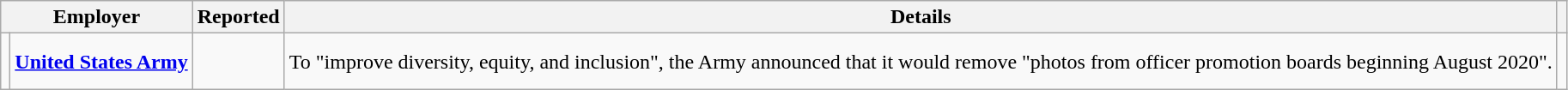<table class="wikitable sortable" style="text-align: left">
<tr>
<th colspan="2">Employer</th>
<th>Reported</th>
<th>Details</th>
<th class="unsortable"></th>
</tr>
<tr>
<td></td>
<td style="text-align: center; font-weight: bold"><a href='#'>United States Army</a></td>
<td></td>
<td>To "improve diversity, equity, and inclusion", the Army announced that it would remove "photos from officer promotion boards beginning August 2020".</td>
<td><br><br></td>
</tr>
</table>
